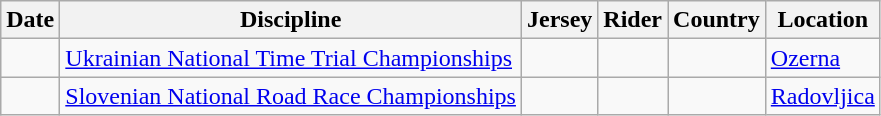<table class="wikitable">
<tr>
<th>Date</th>
<th>Discipline</th>
<th>Jersey</th>
<th>Rider</th>
<th>Country</th>
<th>Location</th>
</tr>
<tr>
<td></td>
<td><a href='#'>Ukrainian National Time Trial Championships</a></td>
<td></td>
<td></td>
<td></td>
<td><a href='#'>Ozerna</a></td>
</tr>
<tr>
<td></td>
<td><a href='#'>Slovenian National Road Race Championships</a></td>
<td></td>
<td></td>
<td></td>
<td><a href='#'>Radovljica</a></td>
</tr>
</table>
